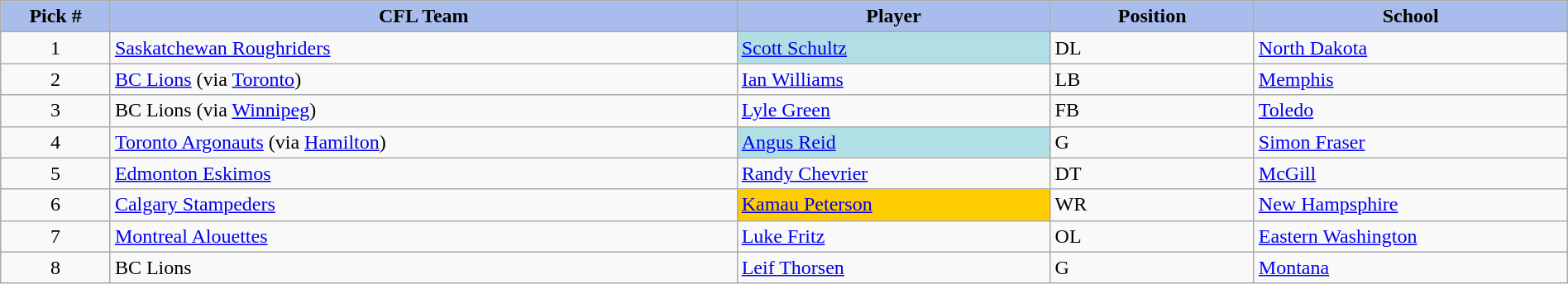<table class="wikitable" style="width: 100%">
<tr>
<th style="background:#A8BDEC;" width=7%>Pick #</th>
<th width=40% style="background:#A8BDEC;">CFL Team</th>
<th width=20% style="background:#A8BDEC;">Player</th>
<th width=13% style="background:#A8BDEC;">Position</th>
<th width=20% style="background:#A8BDEC;">School</th>
</tr>
<tr>
<td align=center>1</td>
<td><a href='#'>Saskatchewan Roughriders</a></td>
<td bgcolor="#B0E0E6"><a href='#'>Scott Schultz</a></td>
<td>DL</td>
<td><a href='#'>North Dakota</a></td>
</tr>
<tr>
<td align=center>2</td>
<td><a href='#'>BC Lions</a> (via <a href='#'>Toronto</a>)</td>
<td><a href='#'>Ian Williams</a></td>
<td>LB</td>
<td><a href='#'>Memphis</a></td>
</tr>
<tr>
<td align=center>3</td>
<td>BC Lions (via <a href='#'>Winnipeg</a>)</td>
<td><a href='#'>Lyle Green</a></td>
<td>FB</td>
<td><a href='#'>Toledo</a></td>
</tr>
<tr>
<td align=center>4</td>
<td><a href='#'>Toronto Argonauts</a> (via <a href='#'>Hamilton</a>)</td>
<td bgcolor="#B0E0E6"><a href='#'>Angus Reid</a></td>
<td>G</td>
<td><a href='#'>Simon Fraser</a></td>
</tr>
<tr>
<td align=center>5</td>
<td><a href='#'>Edmonton Eskimos</a></td>
<td><a href='#'>Randy Chevrier</a></td>
<td>DT</td>
<td><a href='#'>McGill</a></td>
</tr>
<tr>
<td align=center>6</td>
<td><a href='#'>Calgary Stampeders</a></td>
<td bgcolor="#FFCC00"><a href='#'>Kamau Peterson</a></td>
<td>WR</td>
<td><a href='#'>New Hampsphire</a></td>
</tr>
<tr>
<td align=center>7</td>
<td><a href='#'>Montreal Alouettes</a></td>
<td><a href='#'>Luke Fritz</a></td>
<td>OL</td>
<td><a href='#'>Eastern Washington</a></td>
</tr>
<tr>
<td align=center>8</td>
<td>BC Lions</td>
<td><a href='#'>Leif Thorsen</a></td>
<td>G</td>
<td><a href='#'>Montana</a></td>
</tr>
</table>
